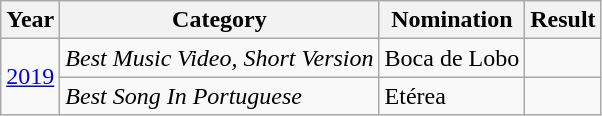<table class="wikitable">
<tr>
<th>Year</th>
<th>Category</th>
<th>Nomination</th>
<th>Result</th>
</tr>
<tr>
<td rowspan="3"><a href='#'>2019</a></td>
<td><em>Best Music Video, Short Version</em></td>
<td>Boca de Lobo</td>
<td></td>
</tr>
<tr>
<td><em>Best Song In Portuguese</em></td>
<td>Etérea</td>
<td></td>
</tr>
</table>
